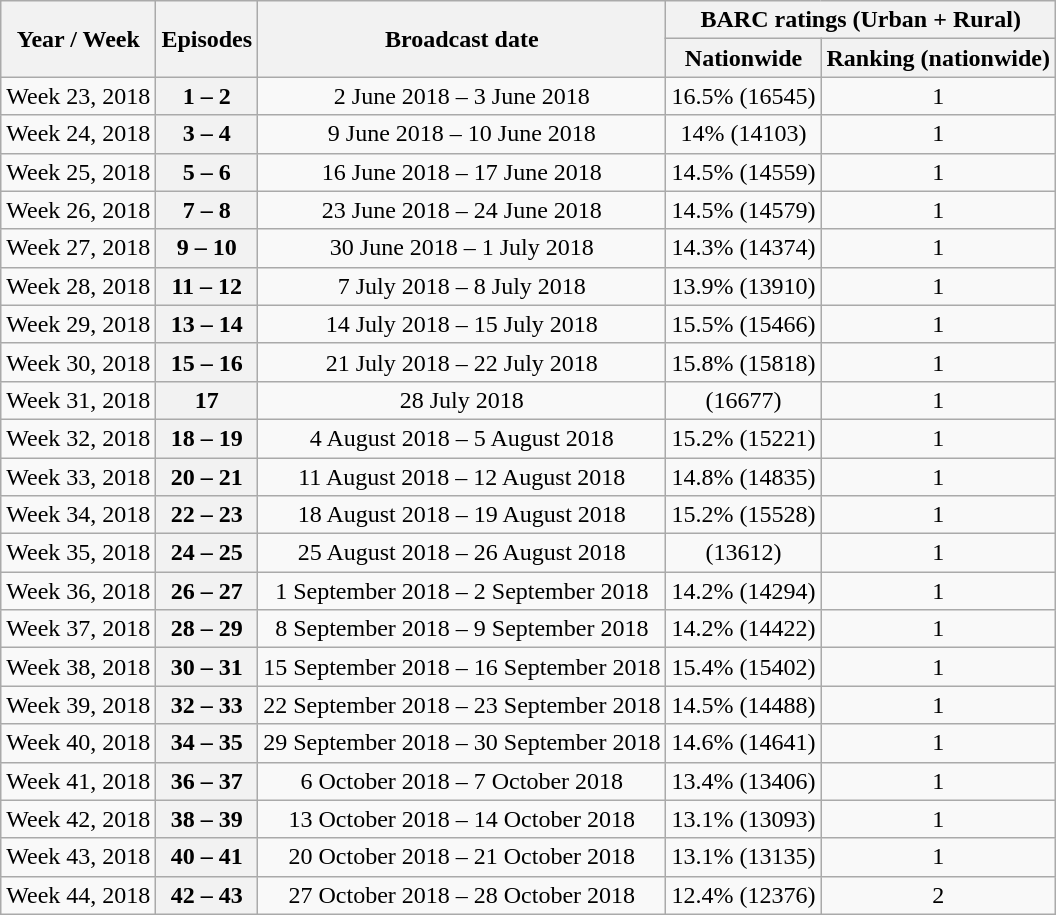<table class="wikitable" style="text-align:center">
<tr>
<th rowspan="2">Year / Week</th>
<th rowspan="2">Episodes</th>
<th rowspan="2">Broadcast date</th>
<th colspan="2">BARC ratings (Urban + Rural)</th>
</tr>
<tr>
<th>Nationwide</th>
<th>Ranking (nationwide)</th>
</tr>
<tr>
<td>Week 23, 2018</td>
<th>1 – 2</th>
<td>2 June 2018 – 3 June 2018</td>
<td>16.5% (16545)</td>
<td>1</td>
</tr>
<tr>
<td>Week 24, 2018</td>
<th>3 – 4</th>
<td>9 June 2018 – 10 June 2018</td>
<td>14% (14103)</td>
<td>1</td>
</tr>
<tr>
<td>Week 25, 2018</td>
<th>5 – 6</th>
<td>16 June 2018 – 17 June 2018</td>
<td>14.5% (14559)</td>
<td>1</td>
</tr>
<tr>
<td>Week 26, 2018</td>
<th>7 – 8</th>
<td>23 June 2018 – 24 June 2018</td>
<td>14.5% (14579)</td>
<td>1</td>
</tr>
<tr>
<td>Week 27, 2018</td>
<th>9 – 10</th>
<td>30 June 2018 – 1 July 2018</td>
<td>14.3% (14374)</td>
<td>1</td>
</tr>
<tr>
<td>Week 28, 2018</td>
<th>11 – 12</th>
<td>7 July 2018 – 8 July 2018</td>
<td>13.9% (13910)</td>
<td>1</td>
</tr>
<tr>
<td>Week 29, 2018</td>
<th>13 – 14</th>
<td>14 July 2018 – 15 July 2018</td>
<td>15.5% (15466)</td>
<td>1</td>
</tr>
<tr>
<td>Week 30, 2018</td>
<th>15 – 16</th>
<td>21 July 2018 – 22 July 2018</td>
<td>15.8% (15818)</td>
<td>1</td>
</tr>
<tr>
<td>Week 31, 2018</td>
<th>17</th>
<td>28 July 2018</td>
<td> (16677)</td>
<td>1</td>
</tr>
<tr>
<td>Week 32, 2018</td>
<th>18 – 19</th>
<td>4 August 2018 – 5 August 2018</td>
<td>15.2% (15221)</td>
<td>1</td>
</tr>
<tr>
<td>Week 33, 2018</td>
<th>20 – 21</th>
<td>11 August 2018 – 12 August 2018</td>
<td>14.8% (14835)</td>
<td>1</td>
</tr>
<tr>
<td>Week 34, 2018</td>
<th>22 – 23</th>
<td>18 August 2018 – 19 August 2018</td>
<td>15.2% (15528)</td>
<td>1</td>
</tr>
<tr>
<td>Week 35, 2018</td>
<th>24 – 25</th>
<td>25 August 2018 – 26 August 2018</td>
<td> (13612)</td>
<td>1</td>
</tr>
<tr>
<td>Week 36, 2018</td>
<th>26 – 27</th>
<td>1 September 2018 – 2 September 2018</td>
<td>14.2% (14294)</td>
<td>1</td>
</tr>
<tr>
<td>Week 37, 2018</td>
<th>28 – 29</th>
<td>8 September 2018 – 9 September 2018</td>
<td>14.2% (14422)</td>
<td>1</td>
</tr>
<tr>
<td>Week 38, 2018</td>
<th>30 – 31</th>
<td>15 September 2018 – 16 September 2018</td>
<td>15.4% (15402)</td>
<td>1</td>
</tr>
<tr>
<td>Week 39, 2018</td>
<th>32 – 33</th>
<td>22 September 2018 – 23 September 2018</td>
<td>14.5% (14488)</td>
<td>1</td>
</tr>
<tr>
<td>Week 40, 2018</td>
<th>34 – 35</th>
<td>29 September 2018 – 30 September 2018</td>
<td>14.6% (14641)</td>
<td>1</td>
</tr>
<tr>
<td>Week 41, 2018</td>
<th>36 – 37</th>
<td>6 October 2018 – 7 October 2018</td>
<td>13.4% (13406)</td>
<td>1</td>
</tr>
<tr>
<td>Week 42, 2018</td>
<th>38 – 39</th>
<td>13 October 2018 – 14 October 2018</td>
<td>13.1% (13093)</td>
<td>1</td>
</tr>
<tr>
<td>Week 43, 2018</td>
<th>40 – 41</th>
<td>20 October 2018 – 21 October 2018</td>
<td>13.1% (13135)</td>
<td>1</td>
</tr>
<tr>
<td>Week 44, 2018</td>
<th>42 – 43</th>
<td>27 October 2018 – 28 October 2018</td>
<td>12.4% (12376)</td>
<td>2</td>
</tr>
</table>
